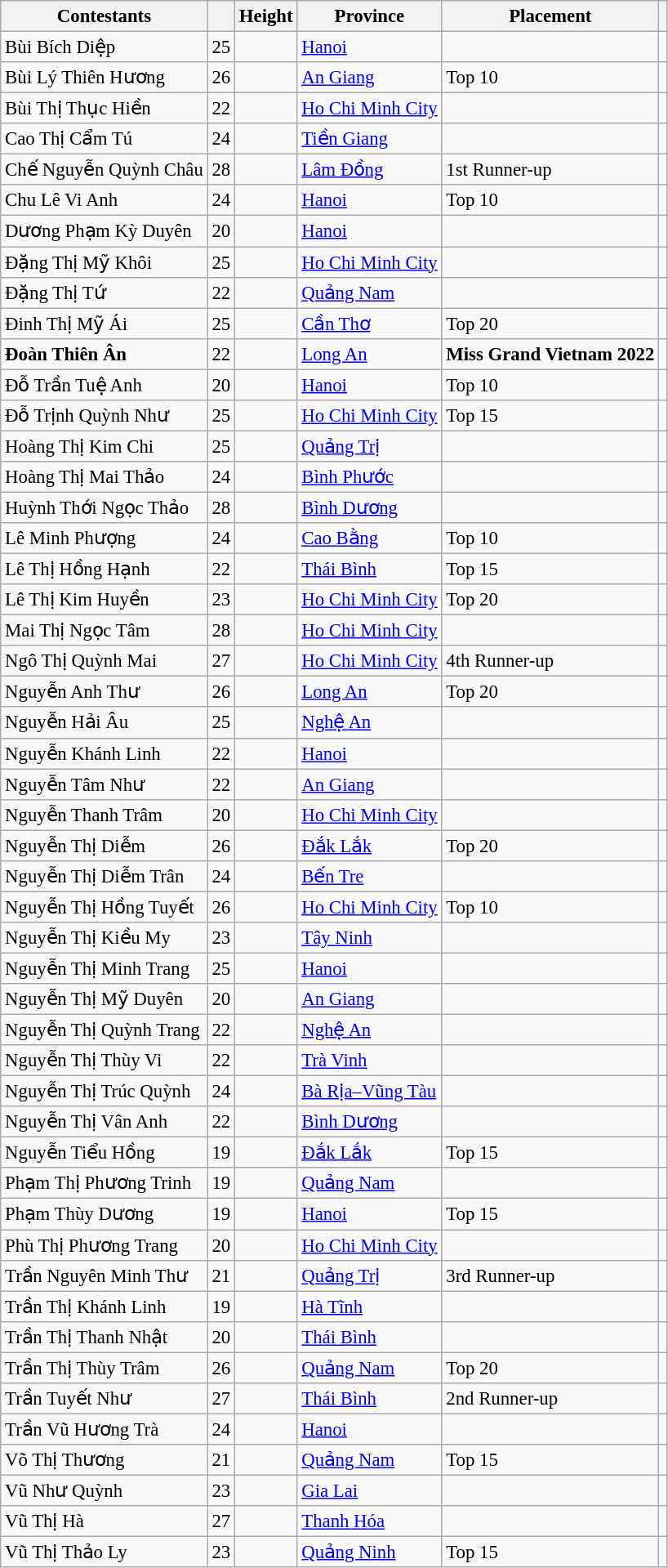<table class="wikitable sortable static-row-numbers" style="font-size: 95%;">
<tr>
<th class=unsortable>Contestants</th>
<th></th>
<th>Height</th>
<th>Province</th>
<th>Placement</th>
<th class="unsortable"></th>
</tr>
<tr>
<td>Bùi Bích Diệp</td>
<td>25</td>
<td></td>
<td><a href='#'>Hanoi</a></td>
<td></td>
<td align="center"></td>
</tr>
<tr>
<td>Bùi Lý Thiên Hương</td>
<td>26</td>
<td></td>
<td><a href='#'>An Giang</a></td>
<td>Top 10</td>
<td align="center"></td>
</tr>
<tr>
<td>Bùi Thị Thục Hiền</td>
<td>22</td>
<td></td>
<td><a href='#'>Ho Chi Minh City</a></td>
<td></td>
<td align="center"></td>
</tr>
<tr>
<td>Cao Thị Cẩm Tú</td>
<td>24</td>
<td></td>
<td><a href='#'>Tiền Giang</a></td>
<td></td>
<td align="center"></td>
</tr>
<tr>
<td>Chế Nguyễn Quỳnh Châu</td>
<td>28</td>
<td></td>
<td><a href='#'>Lâm Đồng</a></td>
<td>1st Runner-up</td>
<td align="center"></td>
</tr>
<tr>
<td>Chu Lê Vi Anh</td>
<td>24</td>
<td></td>
<td><a href='#'>Hanoi</a></td>
<td>Top 10</td>
<td align="center"></td>
</tr>
<tr>
<td>Dương Phạm Kỳ Duyên</td>
<td>20</td>
<td></td>
<td><a href='#'>Hanoi</a></td>
<td></td>
<td align="center"></td>
</tr>
<tr>
<td>Đặng Thị Mỹ Khôi</td>
<td>25</td>
<td></td>
<td><a href='#'>Ho Chi Minh City</a></td>
<td></td>
<td align="center"></td>
</tr>
<tr>
<td>Đặng Thị Tứ</td>
<td>22</td>
<td></td>
<td><a href='#'>Quảng Nam</a></td>
<td></td>
<td align="center"></td>
</tr>
<tr>
<td>Đinh Thị Mỹ Ái</td>
<td>25</td>
<td></td>
<td><a href='#'>Cần Thơ</a></td>
<td>Top 20</td>
<td align="center"></td>
</tr>
<tr>
<td><strong>Đoàn Thiên Ân</strong></td>
<td>22</td>
<td></td>
<td><a href='#'>Long An</a></td>
<td><strong>Miss Grand Vietnam 2022</strong></td>
<td align="center"></td>
</tr>
<tr>
<td>Đỗ Trần Tuệ Anh</td>
<td>20</td>
<td></td>
<td><a href='#'>Hanoi</a></td>
<td>Top 10</td>
<td align="center"></td>
</tr>
<tr>
<td>Đỗ Trịnh Quỳnh Như</td>
<td>25</td>
<td></td>
<td><a href='#'>Ho Chi Minh City</a></td>
<td>Top 15</td>
<td align="center"></td>
</tr>
<tr>
<td>Hoàng Thị Kim Chi</td>
<td>25</td>
<td></td>
<td><a href='#'>Quảng Trị</a></td>
<td></td>
<td align="center"></td>
</tr>
<tr>
<td>Hoàng Thị Mai Thảo</td>
<td>24</td>
<td></td>
<td><a href='#'>Bình Phước</a></td>
<td></td>
<td align="center"></td>
</tr>
<tr>
<td>Huỳnh Thới Ngọc Thảo</td>
<td>28</td>
<td></td>
<td><a href='#'>Bình Dương</a></td>
<td></td>
<td align="center"></td>
</tr>
<tr>
<td>Lê Minh Phượng</td>
<td>24</td>
<td></td>
<td><a href='#'>Cao Bằng</a></td>
<td>Top 10</td>
<td align="center"></td>
</tr>
<tr>
<td>Lê Thị Hồng Hạnh</td>
<td>22</td>
<td></td>
<td><a href='#'>Thái Bình</a></td>
<td>Top 15</td>
<td align="center"></td>
</tr>
<tr>
<td>Lê Thị Kim Huyền</td>
<td>23</td>
<td></td>
<td><a href='#'>Ho Chi Minh City</a></td>
<td>Top 20</td>
<td align="center"></td>
</tr>
<tr>
<td>Mai Thị Ngọc Tâm</td>
<td>28</td>
<td></td>
<td><a href='#'>Ho Chi Minh City</a></td>
<td></td>
<td align="center"></td>
</tr>
<tr>
<td>Ngô Thị Quỳnh Mai</td>
<td>27</td>
<td></td>
<td><a href='#'>Ho Chi Minh City</a></td>
<td>4th Runner-up</td>
<td align="center"></td>
</tr>
<tr>
<td>Nguyễn Anh Thư</td>
<td>26</td>
<td></td>
<td><a href='#'>Long An</a></td>
<td>Top 20</td>
<td align="center"></td>
</tr>
<tr>
<td>Nguyễn Hải Âu</td>
<td>25</td>
<td></td>
<td><a href='#'>Nghệ An</a></td>
<td></td>
<td align="center"></td>
</tr>
<tr>
<td>Nguyễn Khánh Linh</td>
<td>22</td>
<td></td>
<td><a href='#'>Hanoi</a></td>
<td></td>
<td align="center"></td>
</tr>
<tr>
<td>Nguyễn Tâm Như</td>
<td>22</td>
<td></td>
<td><a href='#'>An Giang</a></td>
<td></td>
<td align="center"></td>
</tr>
<tr>
<td>Nguyễn Thanh Trâm</td>
<td>20</td>
<td></td>
<td><a href='#'>Ho Chi Minh City</a></td>
<td></td>
<td align="center"></td>
</tr>
<tr>
<td>Nguyễn Thị Diễm</td>
<td>26</td>
<td></td>
<td><a href='#'>Đắk Lắk</a></td>
<td>Top 20</td>
<td align="center"></td>
</tr>
<tr>
<td>Nguyễn Thị Diễm Trân</td>
<td>24</td>
<td></td>
<td><a href='#'>Bến Tre</a></td>
<td></td>
<td align="center"></td>
</tr>
<tr>
<td>Nguyễn Thị Hồng Tuyết</td>
<td>26</td>
<td></td>
<td><a href='#'>Ho Chi Minh City</a></td>
<td>Top 10</td>
<td align="center"></td>
</tr>
<tr>
<td>Nguyễn Thị Kiều My</td>
<td>23</td>
<td></td>
<td><a href='#'>Tây Ninh</a></td>
<td></td>
<td align="center"></td>
</tr>
<tr>
<td>Nguyễn Thị Minh Trang</td>
<td>25</td>
<td></td>
<td><a href='#'>Hanoi</a></td>
<td></td>
<td align="center"></td>
</tr>
<tr>
<td>Nguyễn Thị Mỹ Duyên</td>
<td>20</td>
<td></td>
<td><a href='#'>An Giang</a></td>
<td></td>
<td align="center"></td>
</tr>
<tr>
<td>Nguyễn Thị Quỳnh Trang</td>
<td>22</td>
<td></td>
<td><a href='#'>Nghệ An</a></td>
<td></td>
<td align="center"></td>
</tr>
<tr>
<td>Nguyễn Thị Thùy Vi</td>
<td>22</td>
<td></td>
<td><a href='#'>Trà Vinh</a></td>
<td></td>
<td align="center"></td>
</tr>
<tr>
<td>Nguyễn Thị Trúc Quỳnh</td>
<td>24</td>
<td></td>
<td><a href='#'>Bà Rịa–Vũng Tàu</a></td>
<td></td>
<td align="center"></td>
</tr>
<tr>
<td>Nguyễn Thị Vân Anh</td>
<td>22</td>
<td></td>
<td><a href='#'>Bình Dương</a></td>
<td></td>
<td align="center"></td>
</tr>
<tr>
<td>Nguyễn Tiểu Hồng</td>
<td>19</td>
<td></td>
<td><a href='#'>Đắk Lắk</a></td>
<td>Top 15</td>
<td align="center"></td>
</tr>
<tr>
<td>Phạm Thị Phương Trinh</td>
<td>19</td>
<td></td>
<td><a href='#'>Quảng Nam</a></td>
<td></td>
<td align="center"></td>
</tr>
<tr>
<td>Phạm Thùy Dương</td>
<td>19</td>
<td></td>
<td><a href='#'>Hanoi</a></td>
<td>Top 15</td>
<td align="center"></td>
</tr>
<tr>
<td>Phù Thị Phương Trang</td>
<td>20</td>
<td></td>
<td><a href='#'>Ho Chi Minh City</a></td>
<td></td>
<td align="center"></td>
</tr>
<tr>
<td>Trần Nguyên Minh Thư</td>
<td>21</td>
<td></td>
<td><a href='#'>Quảng Trị</a></td>
<td>3rd Runner-up</td>
<td align="center"></td>
</tr>
<tr>
<td>Trần Thị Khánh Linh</td>
<td>19</td>
<td></td>
<td><a href='#'>Hà Tĩnh</a></td>
<td></td>
<td align="center"></td>
</tr>
<tr>
<td>Trần Thị Thanh Nhật</td>
<td>20</td>
<td></td>
<td><a href='#'>Thái Bình</a></td>
<td></td>
<td align="center"></td>
</tr>
<tr>
<td>Trần Thị Thùy Trâm</td>
<td>26</td>
<td></td>
<td><a href='#'>Quảng Nam</a></td>
<td>Top 20</td>
<td align="center"></td>
</tr>
<tr>
<td>Trần Tuyết Như</td>
<td>27</td>
<td></td>
<td><a href='#'>Thái Bình</a></td>
<td>2nd Runner-up</td>
<td align="center"></td>
</tr>
<tr>
<td>Trần Vũ Hương Trà</td>
<td>24</td>
<td></td>
<td><a href='#'>Hanoi</a></td>
<td></td>
<td align="center"></td>
</tr>
<tr>
<td>Võ Thị Thương</td>
<td>21</td>
<td></td>
<td><a href='#'>Quảng Nam</a></td>
<td>Top 15</td>
<td align="center"></td>
</tr>
<tr>
<td>Vũ Như Quỳnh</td>
<td>23</td>
<td></td>
<td><a href='#'>Gia Lai</a></td>
<td></td>
<td align="center"></td>
</tr>
<tr>
<td>Vũ Thị Hà</td>
<td>27</td>
<td></td>
<td><a href='#'>Thanh Hóa</a></td>
<td></td>
<td align="center"></td>
</tr>
<tr>
<td>Vũ Thị Thảo Ly</td>
<td>23</td>
<td></td>
<td><a href='#'>Quảng Ninh</a></td>
<td>Top 15</td>
<td align="center"></td>
</tr>
</table>
